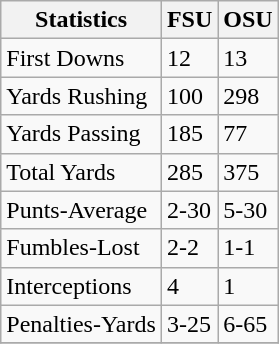<table class="wikitable">
<tr>
<th>Statistics</th>
<th>FSU</th>
<th>OSU</th>
</tr>
<tr>
<td>First Downs</td>
<td>12</td>
<td>13</td>
</tr>
<tr>
<td>Yards Rushing</td>
<td>100</td>
<td>298</td>
</tr>
<tr>
<td>Yards Passing</td>
<td>185</td>
<td>77</td>
</tr>
<tr>
<td>Total Yards</td>
<td>285</td>
<td>375</td>
</tr>
<tr>
<td>Punts-Average</td>
<td>2-30</td>
<td>5-30</td>
</tr>
<tr>
<td>Fumbles-Lost</td>
<td>2-2</td>
<td>1-1</td>
</tr>
<tr>
<td>Interceptions</td>
<td>4</td>
<td>1</td>
</tr>
<tr>
<td>Penalties-Yards</td>
<td>3-25</td>
<td>6-65</td>
</tr>
<tr>
</tr>
</table>
